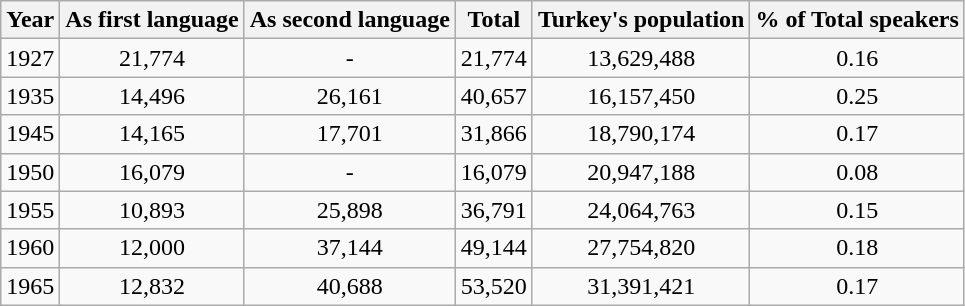<table class="wikitable" style="text-align:center">
<tr>
<th>Year</th>
<th>As first language</th>
<th>As second language</th>
<th>Total</th>
<th>Turkey's population</th>
<th>% of Total speakers</th>
</tr>
<tr>
<td>1927</td>
<td>21,774</td>
<td>-</td>
<td>21,774</td>
<td>13,629,488</td>
<td>0.16</td>
</tr>
<tr>
<td>1935</td>
<td>14,496</td>
<td>26,161</td>
<td>40,657</td>
<td>16,157,450</td>
<td>0.25</td>
</tr>
<tr>
<td>1945</td>
<td>14,165</td>
<td>17,701</td>
<td>31,866</td>
<td>18,790,174</td>
<td>0.17</td>
</tr>
<tr>
<td>1950</td>
<td>16,079</td>
<td>-</td>
<td>16,079</td>
<td>20,947,188</td>
<td>0.08</td>
</tr>
<tr>
<td>1955</td>
<td>10,893</td>
<td>25,898</td>
<td>36,791</td>
<td>24,064,763</td>
<td>0.15</td>
</tr>
<tr>
<td>1960</td>
<td>12,000</td>
<td>37,144</td>
<td>49,144</td>
<td>27,754,820</td>
<td>0.18</td>
</tr>
<tr>
<td>1965</td>
<td>12,832</td>
<td>40,688</td>
<td>53,520</td>
<td>31,391,421</td>
<td>0.17</td>
</tr>
</table>
